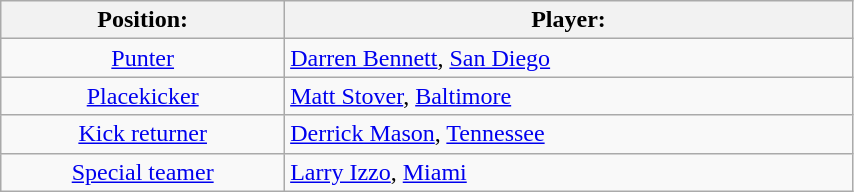<table class="wikitable" style="width:45%;">
<tr>
<th style="width:20%;">Position:</th>
<th style="width:40%;">Player:</th>
</tr>
<tr>
<td align=center><a href='#'>Punter</a></td>
<td> <a href='#'>Darren Bennett</a>, <a href='#'>San Diego</a></td>
</tr>
<tr>
<td align=center><a href='#'>Placekicker</a></td>
<td> <a href='#'>Matt Stover</a>, <a href='#'>Baltimore</a></td>
</tr>
<tr>
<td align=center><a href='#'>Kick returner</a></td>
<td> <a href='#'>Derrick Mason</a>, <a href='#'>Tennessee</a></td>
</tr>
<tr>
<td align=center><a href='#'>Special teamer</a></td>
<td> <a href='#'>Larry Izzo</a>, <a href='#'>Miami</a></td>
</tr>
</table>
